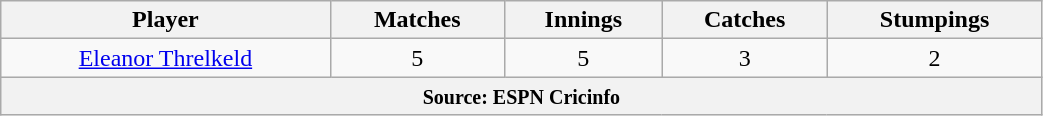<table class="wikitable" style="text-align:center; width:55%;">
<tr>
<th>Player</th>
<th>Matches</th>
<th>Innings</th>
<th>Catches</th>
<th>Stumpings</th>
</tr>
<tr>
<td><a href='#'>Eleanor Threlkeld</a></td>
<td>5</td>
<td>5</td>
<td>3</td>
<td>2</td>
</tr>
<tr>
<th colspan="5"><small>Source: ESPN Cricinfo </small></th>
</tr>
</table>
